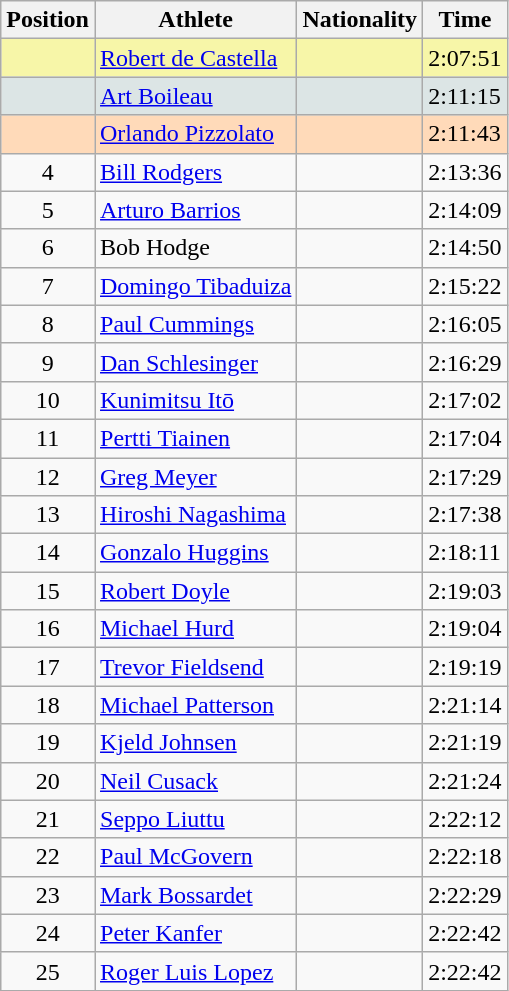<table class="wikitable sortable">
<tr>
<th>Position</th>
<th>Athlete</th>
<th>Nationality</th>
<th>Time</th>
</tr>
<tr bgcolor=#F7F6A8>
<td align=center></td>
<td><a href='#'>Robert de Castella</a></td>
<td></td>
<td>2:07:51</td>
</tr>
<tr bgcolor=#DCE5E5>
<td align=center></td>
<td><a href='#'>Art Boileau</a></td>
<td></td>
<td>2:11:15</td>
</tr>
<tr bgcolor=#FFDAB9>
<td align=center></td>
<td><a href='#'>Orlando Pizzolato</a></td>
<td></td>
<td>2:11:43</td>
</tr>
<tr>
<td align=center>4</td>
<td><a href='#'>Bill Rodgers</a></td>
<td></td>
<td>2:13:36</td>
</tr>
<tr>
<td align=center>5</td>
<td><a href='#'>Arturo Barrios</a></td>
<td></td>
<td>2:14:09</td>
</tr>
<tr>
<td align=center>6</td>
<td>Bob Hodge</td>
<td></td>
<td>2:14:50</td>
</tr>
<tr>
<td align=center>7</td>
<td><a href='#'>Domingo Tibaduiza</a></td>
<td></td>
<td>2:15:22</td>
</tr>
<tr>
<td align=center>8</td>
<td><a href='#'>Paul Cummings</a></td>
<td></td>
<td>2:16:05</td>
</tr>
<tr>
<td align=center>9</td>
<td><a href='#'>Dan Schlesinger</a></td>
<td></td>
<td>2:16:29</td>
</tr>
<tr>
<td align=center>10</td>
<td><a href='#'>Kunimitsu Itō</a></td>
<td></td>
<td>2:17:02</td>
</tr>
<tr>
<td align=center>11</td>
<td><a href='#'>Pertti Tiainen</a></td>
<td></td>
<td>2:17:04</td>
</tr>
<tr>
<td align=center>12</td>
<td><a href='#'>Greg Meyer</a></td>
<td></td>
<td>2:17:29</td>
</tr>
<tr>
<td align=center>13</td>
<td><a href='#'>Hiroshi Nagashima</a></td>
<td></td>
<td>2:17:38</td>
</tr>
<tr>
<td align=center>14</td>
<td><a href='#'>Gonzalo Huggins</a></td>
<td></td>
<td>2:18:11</td>
</tr>
<tr>
<td align=center>15</td>
<td><a href='#'>Robert Doyle</a></td>
<td></td>
<td>2:19:03</td>
</tr>
<tr>
<td align=center>16</td>
<td><a href='#'>Michael Hurd</a></td>
<td></td>
<td>2:19:04</td>
</tr>
<tr>
<td align=center>17</td>
<td><a href='#'>Trevor Fieldsend</a></td>
<td></td>
<td>2:19:19</td>
</tr>
<tr>
<td align=center>18</td>
<td><a href='#'>Michael Patterson</a></td>
<td></td>
<td>2:21:14</td>
</tr>
<tr>
<td align=center>19</td>
<td><a href='#'>Kjeld Johnsen</a></td>
<td></td>
<td>2:21:19</td>
</tr>
<tr>
<td align=center>20</td>
<td><a href='#'>Neil Cusack</a></td>
<td></td>
<td>2:21:24</td>
</tr>
<tr>
<td align=center>21</td>
<td><a href='#'>Seppo Liuttu</a></td>
<td></td>
<td>2:22:12</td>
</tr>
<tr>
<td align=center>22</td>
<td><a href='#'>Paul McGovern</a></td>
<td></td>
<td>2:22:18</td>
</tr>
<tr>
<td align=center>23</td>
<td><a href='#'>Mark Bossardet</a></td>
<td></td>
<td>2:22:29</td>
</tr>
<tr>
<td align=center>24</td>
<td><a href='#'>Peter Kanfer</a></td>
<td></td>
<td>2:22:42</td>
</tr>
<tr>
<td align=center>25</td>
<td><a href='#'>Roger Luis Lopez</a></td>
<td></td>
<td>2:22:42</td>
</tr>
</table>
